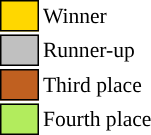<table class="toccolours" style="font-size: 90%; white-space: nowrap;”">
<tr>
<td style="background:gold ; border:1px solid black;">      </td>
<td>Winner</td>
</tr>
<tr>
<td style="background:silver; border:1px solid black;">      </td>
<td>Runner-up</td>
</tr>
<tr>
<td style="background:#C06020 ; border:1px solid black;">      </td>
<td>Third place</td>
</tr>
<tr>
<td style="background:#B2EC5D; border:1px solid black;">      </td>
<td>Fourth place</td>
</tr>
<tr>
</tr>
</table>
